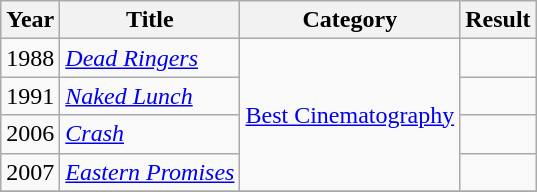<table class="wikitable">
<tr>
<th>Year</th>
<th>Title</th>
<th>Category</th>
<th>Result</th>
</tr>
<tr>
<td>1988</td>
<td><em><a href='#'>Dead Ringers</a></em></td>
<td rowspan=4><a href='#'>Best Cinematography</a></td>
<td></td>
</tr>
<tr>
<td>1991</td>
<td><em><a href='#'>Naked Lunch</a></em></td>
<td></td>
</tr>
<tr>
<td>2006</td>
<td><em><a href='#'>Crash</a></em></td>
<td></td>
</tr>
<tr>
<td>2007</td>
<td><em><a href='#'>Eastern Promises</a></em></td>
<td></td>
</tr>
<tr>
</tr>
</table>
